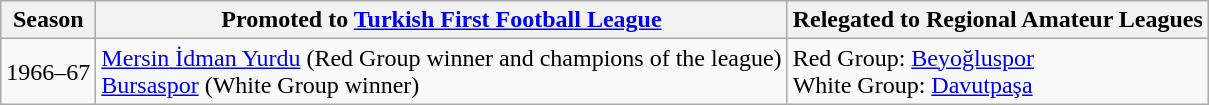<table class="wikitable">
<tr>
<th>Season</th>
<th>Promoted to <a href='#'>Turkish First Football League</a></th>
<th>Relegated to Regional Amateur Leagues</th>
</tr>
<tr>
<td>1966–67</td>
<td><a href='#'>Mersin İdman Yurdu</a> (Red Group winner and champions of the league)<br><a href='#'>Bursaspor</a> (White Group winner)</td>
<td>Red Group: <a href='#'>Beyoğluspor</a><br>White Group: <a href='#'>Davutpaşa</a></td>
</tr>
</table>
